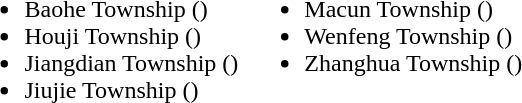<table>
<tr>
<td valign="top"><br><ul><li>Baohe Township ()</li><li>Houji Township ()</li><li>Jiangdian Township ()</li><li>Jiujie Township ()</li></ul></td>
<td valign="top"><br><ul><li>Macun Township ()</li><li>Wenfeng Township ()</li><li>Zhanghua Township ()</li></ul></td>
</tr>
</table>
